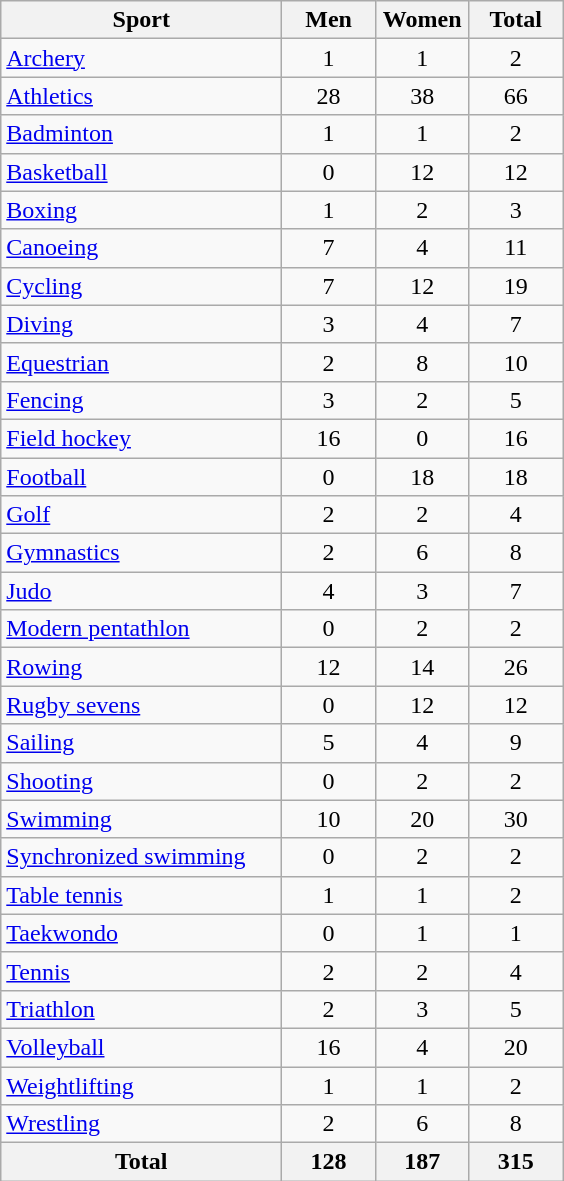<table class="wikitable sortable" style="text-align:center;">
<tr>
<th width=180>Sport</th>
<th width=55>Men</th>
<th width=55>Women</th>
<th width=55>Total</th>
</tr>
<tr>
<td align=left><a href='#'>Archery</a></td>
<td>1</td>
<td>1</td>
<td>2</td>
</tr>
<tr>
<td align=left><a href='#'>Athletics</a></td>
<td>28</td>
<td>38</td>
<td>66</td>
</tr>
<tr>
<td align=left><a href='#'>Badminton</a></td>
<td>1</td>
<td>1</td>
<td>2</td>
</tr>
<tr>
<td align=left><a href='#'>Basketball</a></td>
<td>0</td>
<td>12</td>
<td>12</td>
</tr>
<tr>
<td align=left><a href='#'>Boxing</a></td>
<td>1</td>
<td>2</td>
<td>3</td>
</tr>
<tr>
<td align=left><a href='#'>Canoeing</a></td>
<td>7</td>
<td>4</td>
<td>11</td>
</tr>
<tr>
<td align=left><a href='#'>Cycling</a></td>
<td>7</td>
<td>12</td>
<td>19</td>
</tr>
<tr>
<td align=left><a href='#'>Diving</a></td>
<td>3</td>
<td>4</td>
<td>7</td>
</tr>
<tr>
<td align=left><a href='#'>Equestrian</a></td>
<td>2</td>
<td>8</td>
<td>10</td>
</tr>
<tr>
<td align=left><a href='#'>Fencing</a></td>
<td>3</td>
<td>2</td>
<td>5</td>
</tr>
<tr>
<td align=left><a href='#'>Field hockey</a></td>
<td>16</td>
<td>0</td>
<td>16</td>
</tr>
<tr>
<td align=left><a href='#'>Football</a></td>
<td>0</td>
<td>18</td>
<td>18</td>
</tr>
<tr>
<td align=left><a href='#'>Golf</a></td>
<td>2</td>
<td>2</td>
<td>4</td>
</tr>
<tr>
<td align=left><a href='#'>Gymnastics</a></td>
<td>2</td>
<td>6</td>
<td>8</td>
</tr>
<tr>
<td align=left><a href='#'>Judo</a></td>
<td>4</td>
<td>3</td>
<td>7</td>
</tr>
<tr>
<td align=left><a href='#'>Modern pentathlon</a></td>
<td>0</td>
<td>2</td>
<td>2</td>
</tr>
<tr>
<td align=left><a href='#'>Rowing</a></td>
<td>12</td>
<td>14</td>
<td>26</td>
</tr>
<tr>
<td align=left><a href='#'>Rugby sevens</a></td>
<td>0</td>
<td>12</td>
<td>12</td>
</tr>
<tr>
<td align=left><a href='#'>Sailing</a></td>
<td>5</td>
<td>4</td>
<td>9</td>
</tr>
<tr>
<td align=left><a href='#'>Shooting</a></td>
<td>0</td>
<td>2</td>
<td>2</td>
</tr>
<tr>
<td align=left><a href='#'>Swimming</a></td>
<td>10</td>
<td>20</td>
<td>30</td>
</tr>
<tr>
<td align=left><a href='#'>Synchronized swimming</a></td>
<td>0</td>
<td>2</td>
<td>2</td>
</tr>
<tr>
<td align=left><a href='#'>Table tennis</a></td>
<td>1</td>
<td>1</td>
<td>2</td>
</tr>
<tr>
<td align=left><a href='#'>Taekwondo</a></td>
<td>0</td>
<td>1</td>
<td>1</td>
</tr>
<tr>
<td align=left><a href='#'>Tennis</a></td>
<td>2</td>
<td>2</td>
<td>4</td>
</tr>
<tr>
<td align=left><a href='#'>Triathlon</a></td>
<td>2</td>
<td>3</td>
<td>5</td>
</tr>
<tr>
<td align=left><a href='#'>Volleyball</a></td>
<td>16</td>
<td>4</td>
<td>20</td>
</tr>
<tr>
<td align=left><a href='#'>Weightlifting</a></td>
<td>1</td>
<td>1</td>
<td>2</td>
</tr>
<tr>
<td align=left><a href='#'>Wrestling</a></td>
<td>2</td>
<td>6</td>
<td>8</td>
</tr>
<tr>
<th>Total</th>
<th>128</th>
<th>187</th>
<th>315</th>
</tr>
</table>
